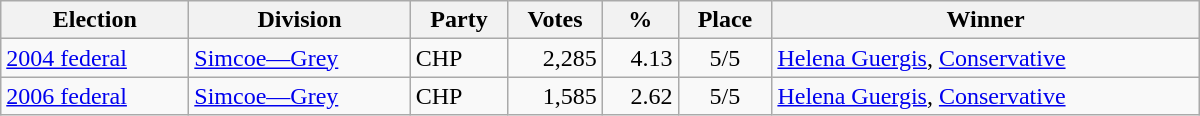<table class="wikitable" width="800">
<tr>
<th align="left">Election</th>
<th align="left">Division</th>
<th align="left">Party</th>
<th align="right">Votes</th>
<th align="right">%</th>
<th align="center">Place</th>
<th align="center">Winner</th>
</tr>
<tr>
<td align="left"><a href='#'>2004 federal</a></td>
<td align="left"><a href='#'>Simcoe—Grey</a></td>
<td align="left">CHP</td>
<td align="right">2,285</td>
<td align="right">4.13</td>
<td align="center">5/5</td>
<td align="left"><a href='#'>Helena Guergis</a>, <a href='#'>Conservative</a></td>
</tr>
<tr>
<td align="left"><a href='#'>2006 federal</a></td>
<td align="left"><a href='#'>Simcoe—Grey</a></td>
<td align="left">CHP</td>
<td align="right">1,585</td>
<td align="right">2.62</td>
<td align="center">5/5</td>
<td align="left"><a href='#'>Helena Guergis</a>, <a href='#'>Conservative</a></td>
</tr>
</table>
